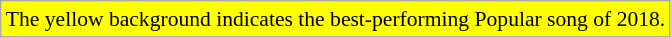<table class="wikitable" style="font-size:90%;">
<tr>
<td style="background-color:#FFFF00">The yellow background indicates the best-performing Popular song of 2018.</td>
</tr>
</table>
